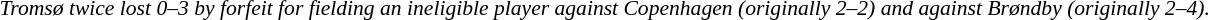<table>
<tr style=font-size:90%>
<td><em>Tromsø twice lost 0–3 by forfeit for fielding an ineligible player against Copenhagen (originally 2–2) and against Brøndby (originally 2–4).</em></td>
</tr>
</table>
